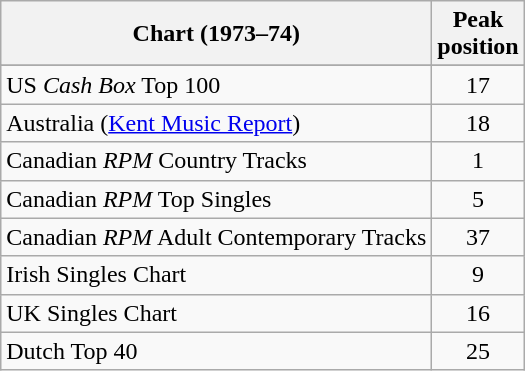<table class="wikitable sortable">
<tr>
<th>Chart (1973–74)</th>
<th>Peak<br>position</th>
</tr>
<tr>
</tr>
<tr>
</tr>
<tr>
</tr>
<tr>
<td>US <em>Cash Box</em> Top 100</td>
<td style="text-align:center;">17</td>
</tr>
<tr>
<td>Australia (<a href='#'>Kent Music Report</a>)</td>
<td style="text-align:center;">18</td>
</tr>
<tr>
<td>Canadian <em>RPM</em> Country Tracks</td>
<td style="text-align:center;">1</td>
</tr>
<tr>
<td>Canadian <em>RPM</em> Top Singles</td>
<td style="text-align:center;">5</td>
</tr>
<tr>
<td>Canadian <em>RPM</em> Adult Contemporary Tracks</td>
<td style="text-align:center;">37</td>
</tr>
<tr>
<td>Irish Singles Chart</td>
<td style="text-align:center;">9</td>
</tr>
<tr>
<td>UK Singles Chart</td>
<td style="text-align:center;">16</td>
</tr>
<tr>
<td>Dutch Top 40</td>
<td style="text-align:center;">25</td>
</tr>
</table>
